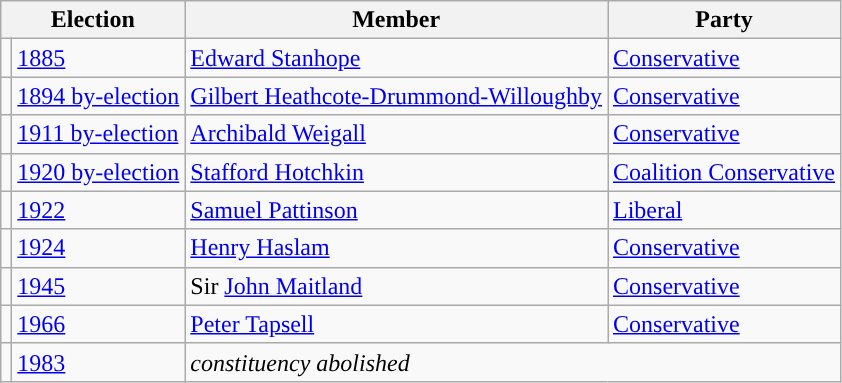<table class="wikitable">
<tr>
<th colspan="2">Election</th>
<th>Member</th>
<th>Party</th>
</tr>
<tr>
<td style="color:inherit;background-color: "></td>
<td><a href='#'>1885</a></td>
<td><a href='#'>Edward Stanhope</a></td>
<td><a href='#'>Conservative</a></td>
</tr>
<tr>
<td style="color:inherit;background-color: "></td>
<td><a href='#'>1894 by-election</a></td>
<td><a href='#'>Gilbert Heathcote-Drummond-Willoughby</a></td>
<td><a href='#'>Conservative</a></td>
</tr>
<tr>
<td style="color:inherit;background-color: "></td>
<td><a href='#'>1911 by-election</a></td>
<td><a href='#'>Archibald Weigall</a></td>
<td><a href='#'>Conservative</a></td>
</tr>
<tr>
<td style="color:inherit;background-color: "></td>
<td><a href='#'>1920 by-election</a></td>
<td><a href='#'>Stafford Hotchkin</a></td>
<td><a href='#'>Coalition Conservative</a></td>
</tr>
<tr>
<td style="color:inherit;background-color: "></td>
<td><a href='#'>1922</a></td>
<td><a href='#'>Samuel Pattinson</a></td>
<td><a href='#'>Liberal</a></td>
</tr>
<tr>
<td style="color:inherit;background-color: "></td>
<td><a href='#'>1924</a></td>
<td><a href='#'>Henry Haslam</a></td>
<td><a href='#'>Conservative</a></td>
</tr>
<tr>
<td style="color:inherit;background-color: "></td>
<td><a href='#'>1945</a></td>
<td>Sir <a href='#'>John Maitland</a></td>
<td><a href='#'>Conservative</a></td>
</tr>
<tr>
<td style="color:inherit;background-color: "></td>
<td><a href='#'>1966</a></td>
<td><a href='#'>Peter Tapsell</a></td>
<td><a href='#'>Conservative</a></td>
</tr>
<tr>
<td></td>
<td><a href='#'>1983</a></td>
<td colspan="2"><em>constituency abolished</em></td>
</tr>
</table>
